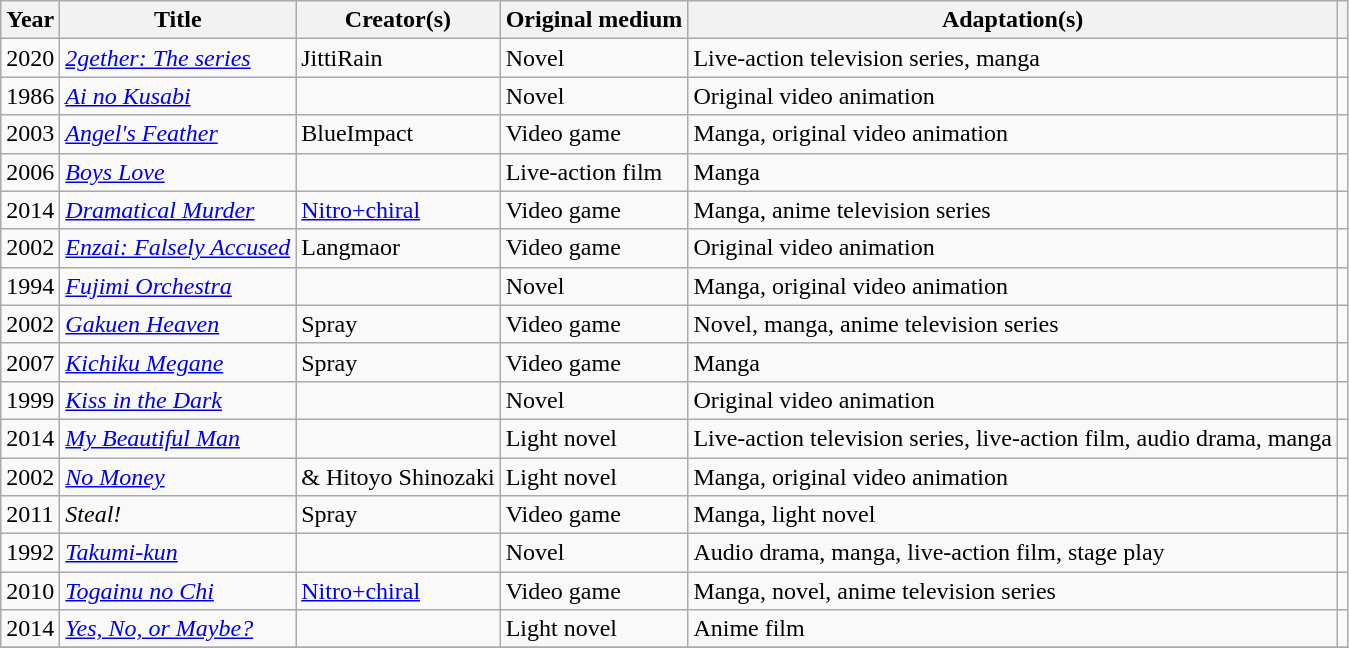<table class="wikitable sortable" border="1">
<tr>
<th scope="col">Year</th>
<th scope="col">Title</th>
<th scope="col">Creator(s)</th>
<th scope="col">Original medium</th>
<th scope="col" class="unsortable">Adaptation(s)</th>
<th scope="col" class="unsortable"></th>
</tr>
<tr>
<td>2020</td>
<td><em><a href='#'>2gether: The series</a></em></td>
<td>JittiRain</td>
<td>Novel</td>
<td>Live-action television series, manga</td>
<td style="text-align:center;"></td>
</tr>
<tr>
<td>1986</td>
<td><em><a href='#'>Ai no Kusabi</a></em></td>
<td></td>
<td>Novel</td>
<td>Original video animation</td>
<td style="text-align:center;"></td>
</tr>
<tr>
<td>2003</td>
<td><em><a href='#'>Angel's Feather</a></em></td>
<td>BlueImpact</td>
<td>Video game</td>
<td>Manga, original video animation</td>
<td style="text-align:center;"></td>
</tr>
<tr>
<td>2006</td>
<td><em><a href='#'>Boys Love</a></em></td>
<td></td>
<td>Live-action film</td>
<td>Manga</td>
<td style="text-align:center;"></td>
</tr>
<tr>
<td>2014</td>
<td><em><a href='#'>Dramatical Murder</a></em></td>
<td><a href='#'>Nitro+chiral</a></td>
<td>Video game</td>
<td>Manga, anime television series</td>
<td style="text-align:center;"></td>
</tr>
<tr>
<td>2002</td>
<td><em><a href='#'>Enzai: Falsely Accused</a></em></td>
<td>Langmaor</td>
<td>Video game</td>
<td>Original video animation</td>
<td style="text-align:center;"></td>
</tr>
<tr>
<td>1994</td>
<td><em><a href='#'>Fujimi Orchestra</a></em></td>
<td></td>
<td>Novel</td>
<td>Manga, original video animation</td>
<td style="text-align:center;"></td>
</tr>
<tr>
<td>2002</td>
<td><em><a href='#'>Gakuen Heaven</a></em></td>
<td>Spray</td>
<td>Video game</td>
<td>Novel, manga, anime television series</td>
<td style="text-align:center;"></td>
</tr>
<tr>
<td>2007</td>
<td><em><a href='#'>Kichiku Megane</a></em></td>
<td>Spray</td>
<td>Video game</td>
<td>Manga</td>
<td style="text-align:center;"></td>
</tr>
<tr>
<td>1999</td>
<td><em><a href='#'>Kiss in the Dark</a></em></td>
<td></td>
<td>Novel</td>
<td>Original video animation</td>
<td style="text-align:center;"></td>
</tr>
<tr>
<td>2014</td>
<td><em><a href='#'>My Beautiful Man</a></em></td>
<td></td>
<td>Light novel</td>
<td>Live-action television series, live-action film, audio drama, manga</td>
<td style="text-align:center;"></td>
</tr>
<tr>
<td>2002</td>
<td><em><a href='#'>No Money</a></em></td>
<td> & Hitoyo Shinozaki</td>
<td>Light novel</td>
<td>Manga, original video animation</td>
<td style="text-align:center;"></td>
</tr>
<tr>
<td>2011</td>
<td><em>Steal!</em></td>
<td>Spray</td>
<td>Video game</td>
<td>Manga, light novel</td>
<td style="text-align:center;"></td>
</tr>
<tr>
<td>1992</td>
<td><em><a href='#'>Takumi-kun</a></em></td>
<td></td>
<td>Novel</td>
<td>Audio drama, manga, live-action film, stage play</td>
<td style="text-align:center;"></td>
</tr>
<tr>
<td>2010</td>
<td><em><a href='#'>Togainu no Chi</a></em></td>
<td><a href='#'>Nitro+chiral</a></td>
<td>Video game</td>
<td>Manga, novel, anime television series</td>
<td style="text-align:center;"></td>
</tr>
<tr>
<td>2014</td>
<td><em><a href='#'>Yes, No, or Maybe?</a></em></td>
<td></td>
<td>Light novel</td>
<td>Anime film</td>
<td style="text-align:center;"></td>
</tr>
<tr>
</tr>
</table>
